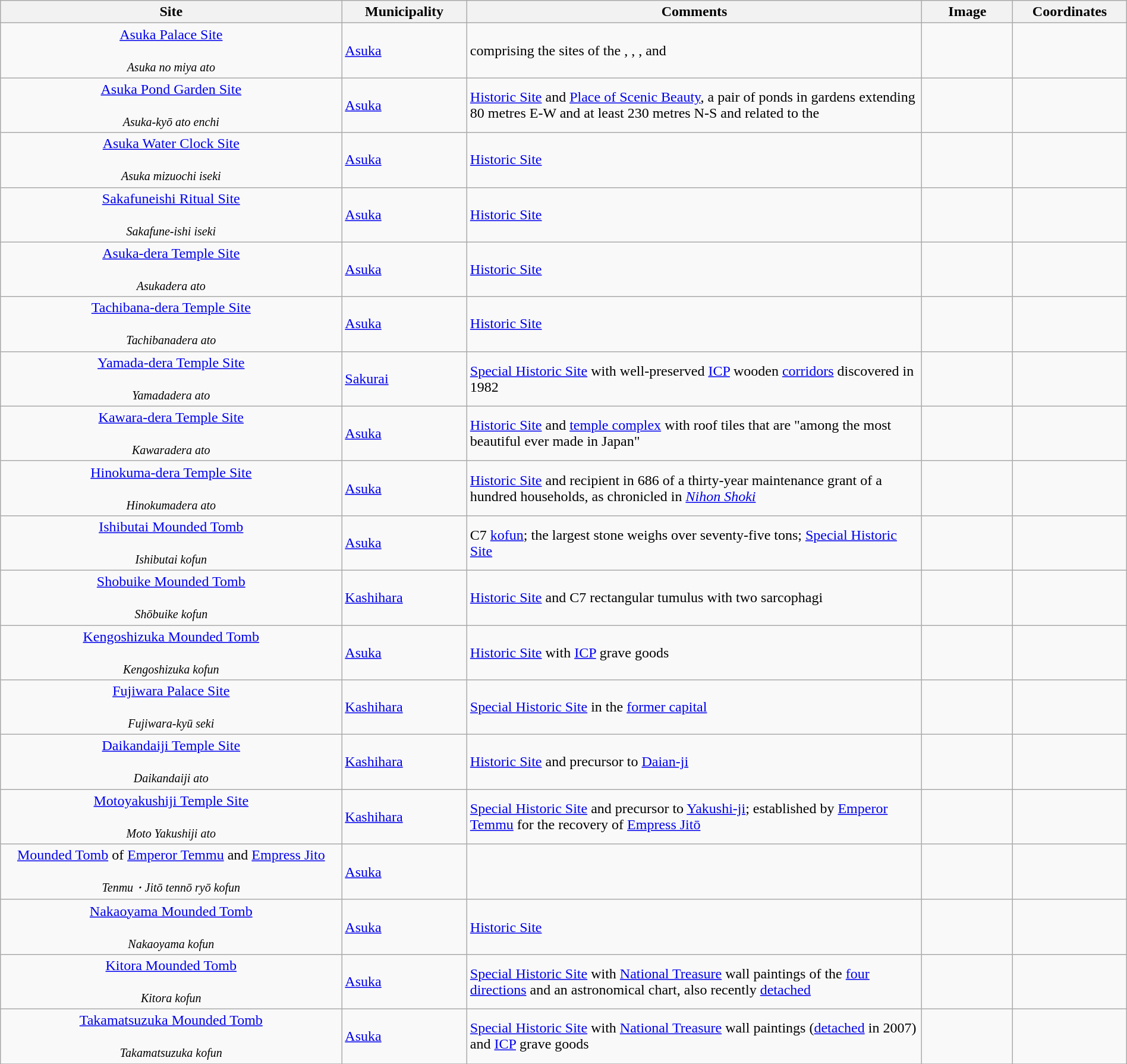<table class="wikitable sortable"  width="100%">
<tr>
<th width="30%" align="left">Site</th>
<th width="11%" align="left">Municipality</th>
<th width="40%" align="left" class="unsortable">Comments</th>
<th width="8%" align="left" class="unsortable">Image</th>
<th width="10%" align="left" class="unsortable">Coordinates</th>
</tr>
<tr>
<td align="center"><a href='#'>Asuka Palace Site</a><br><br><small><em>Asuka no miya ato</em></small></td>
<td><a href='#'>Asuka</a></td>
<td>comprising the sites of the , , , and </td>
<td></td>
<td></td>
</tr>
<tr>
<td align="center"><a href='#'>Asuka Pond Garden Site</a><br><br><small><em>Asuka-kyō ato enchi</em></small></td>
<td><a href='#'>Asuka</a></td>
<td><a href='#'>Historic Site</a> and <a href='#'>Place of Scenic Beauty</a>, a pair of ponds in gardens extending 80 metres E-W and at least 230 metres N-S and related to the </td>
<td></td>
<td></td>
</tr>
<tr>
<td align="center"><a href='#'>Asuka Water Clock Site</a><br><br><small><em>Asuka mizuochi iseki</em></small></td>
<td><a href='#'>Asuka</a></td>
<td><a href='#'>Historic Site</a></td>
<td></td>
<td></td>
</tr>
<tr>
<td align="center"><a href='#'>Sakafuneishi Ritual Site</a><br><br><small><em>Sakafune-ishi iseki</em></small></td>
<td><a href='#'>Asuka</a></td>
<td><a href='#'>Historic Site</a></td>
<td></td>
<td></td>
</tr>
<tr>
<td align="center"><a href='#'>Asuka-dera Temple Site</a><br><br><small><em>Asukadera ato</em></small></td>
<td><a href='#'>Asuka</a></td>
<td><a href='#'>Historic Site</a></td>
<td></td>
<td></td>
</tr>
<tr>
<td align="center"><a href='#'>Tachibana-dera Temple Site</a><br><br><small><em>Tachibanadera ato</em></small></td>
<td><a href='#'>Asuka</a></td>
<td><a href='#'>Historic Site</a></td>
<td></td>
<td></td>
</tr>
<tr>
<td align="center"><a href='#'>Yamada-dera Temple Site</a><br><br><small><em>Yamadadera ato</em></small></td>
<td><a href='#'>Sakurai</a></td>
<td><a href='#'>Special Historic Site</a> with well-preserved <a href='#'>ICP</a> wooden <a href='#'>corridors</a> discovered in 1982</td>
<td></td>
<td></td>
</tr>
<tr>
<td align="center"><a href='#'>Kawara-dera Temple Site</a><br><br><small><em>Kawaradera ato</em></small></td>
<td><a href='#'>Asuka</a></td>
<td><a href='#'>Historic Site</a> and <a href='#'>temple complex</a> with roof tiles that are "among the most beautiful ever made in Japan"</td>
<td></td>
<td></td>
</tr>
<tr>
<td align="center"><a href='#'>Hinokuma-dera Temple Site</a><br><br><small><em>Hinokumadera ato</em></small></td>
<td><a href='#'>Asuka</a></td>
<td><a href='#'>Historic Site</a> and recipient in 686 of a thirty-year maintenance grant of a hundred households, as chronicled in <em><a href='#'>Nihon Shoki</a></em></td>
<td></td>
<td></td>
</tr>
<tr>
<td align="center"><a href='#'>Ishibutai Mounded Tomb</a><br><br><small><em>Ishibutai kofun</em></small></td>
<td><a href='#'>Asuka</a></td>
<td>C7 <a href='#'>kofun</a>; the largest stone weighs over seventy-five tons; <a href='#'>Special Historic Site</a></td>
<td></td>
<td></td>
</tr>
<tr>
<td align="center"><a href='#'>Shobuike Mounded Tomb</a><br><br><small><em>Shōbuike kofun</em></small></td>
<td><a href='#'>Kashihara</a></td>
<td><a href='#'>Historic Site</a> and C7 rectangular tumulus with two sarcophagi</td>
<td></td>
<td></td>
</tr>
<tr>
<td align="center"><a href='#'>Kengoshizuka Mounded Tomb</a><br><br><small><em>Kengoshizuka kofun</em></small></td>
<td><a href='#'>Asuka</a></td>
<td><a href='#'>Historic Site</a> with <a href='#'>ICP</a> grave goods</td>
<td></td>
<td></td>
</tr>
<tr>
<td align="center"><a href='#'>Fujiwara Palace Site</a><br><br><small><em>Fujiwara-kyū seki</em></small></td>
<td><a href='#'>Kashihara</a></td>
<td><a href='#'>Special Historic Site</a> in the <a href='#'>former capital</a></td>
<td></td>
<td></td>
</tr>
<tr>
<td align="center"><a href='#'>Daikandaiji Temple Site</a><br><br><small><em>Daikandaiji ato</em></small></td>
<td><a href='#'>Kashihara</a></td>
<td><a href='#'>Historic Site</a> and precursor to <a href='#'>Daian-ji</a></td>
<td></td>
<td></td>
</tr>
<tr>
<td align="center"><a href='#'>Motoyakushiji Temple Site</a><br><br><small><em>Moto Yakushiji ato</em></small></td>
<td><a href='#'>Kashihara</a></td>
<td><a href='#'>Special Historic Site</a> and precursor to <a href='#'>Yakushi-ji</a>; established by <a href='#'>Emperor Temmu</a> for the recovery of <a href='#'>Empress Jitō</a></td>
<td></td>
<td></td>
</tr>
<tr>
<td align="center"><a href='#'>Mounded Tomb</a> of <a href='#'>Emperor Temmu</a> and <a href='#'>Empress Jito</a><br><br><small><em>Tenmu・Jitō tennō ryō kofun</em></small></td>
<td><a href='#'>Asuka</a></td>
<td></td>
<td></td>
<td></td>
</tr>
<tr>
<td align="center"><a href='#'>Nakaoyama Mounded Tomb</a><br><br><small><em>Nakaoyama kofun</em></small></td>
<td><a href='#'>Asuka</a></td>
<td><a href='#'>Historic Site</a></td>
<td></td>
<td></td>
</tr>
<tr>
<td align="center"><a href='#'>Kitora Mounded Tomb</a><br><br><small><em>Kitora kofun</em></small></td>
<td><a href='#'>Asuka</a></td>
<td><a href='#'>Special Historic Site</a> with <a href='#'>National Treasure</a> wall paintings of the <a href='#'>four directions</a> and an astronomical chart, also recently <a href='#'>detached</a></td>
<td></td>
<td></td>
</tr>
<tr>
<td align="center"><a href='#'>Takamatsuzuka Mounded Tomb</a><br><br><small><em>Takamatsuzuka kofun</em></small></td>
<td><a href='#'>Asuka</a></td>
<td><a href='#'>Special Historic Site</a> with <a href='#'>National Treasure</a> wall paintings (<a href='#'>detached</a> in 2007) and <a href='#'>ICP</a> grave goods</td>
<td></td>
<td></td>
</tr>
<tr>
</tr>
</table>
